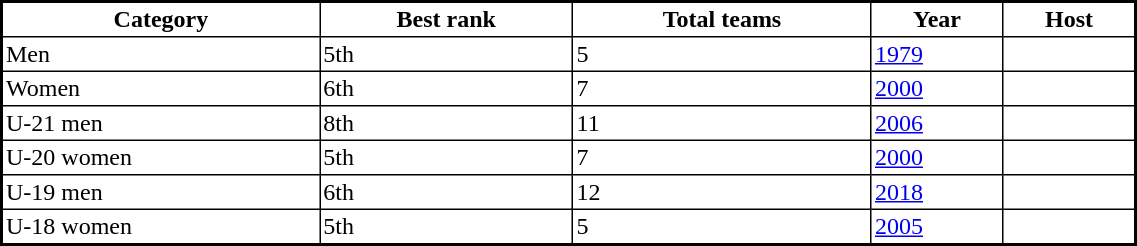<table class="sortable" style="border-collapse: collapse; border: 2px #000000 solid; font-size: x-big; font-family: verdana" width="60%" cellspacing="0" cellpadding="2" border="1">
<tr bgcolor="FFFFFF" align="center">
<th>Category</th>
<th>Best rank</th>
<th>Total teams</th>
<th>Year</th>
<th>Host</th>
</tr>
<tr>
<td>Men</td>
<td>5th</td>
<td>5</td>
<td><a href='#'>1979</a></td>
<td></td>
</tr>
<tr>
<td>Women</td>
<td>6th</td>
<td>7</td>
<td><a href='#'>2000</a></td>
<td></td>
</tr>
<tr>
<td>U-21 men</td>
<td>8th</td>
<td>11</td>
<td><a href='#'>2006</a></td>
<td></td>
</tr>
<tr>
<td>U-20 women</td>
<td>5th</td>
<td>7</td>
<td><a href='#'>2000</a></td>
<td></td>
</tr>
<tr>
<td>U-19 men</td>
<td>6th</td>
<td>12</td>
<td><a href='#'>2018</a></td>
<td></td>
</tr>
<tr>
<td>U-18 women</td>
<td>5th</td>
<td>5</td>
<td><a href='#'>2005</a></td>
<td></td>
</tr>
</table>
